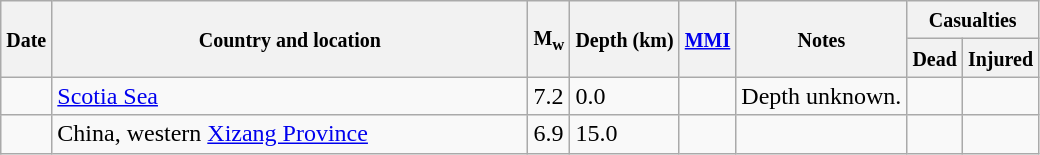<table class="wikitable sortable sort-under" style="border:1px black; margin-left:1em;">
<tr>
<th rowspan="2"><small>Date</small></th>
<th rowspan="2" style="width: 310px"><small>Country and location</small></th>
<th rowspan="2"><small>M<sub>w</sub></small></th>
<th rowspan="2"><small>Depth (km)</small></th>
<th rowspan="2"><small><a href='#'>MMI</a></small></th>
<th rowspan="2" class="unsortable"><small>Notes</small></th>
<th colspan="2"><small>Casualties</small></th>
</tr>
<tr>
<th><small>Dead</small></th>
<th><small>Injured</small></th>
</tr>
<tr>
<td></td>
<td><a href='#'>Scotia Sea</a></td>
<td>7.2</td>
<td>0.0</td>
<td></td>
<td>Depth unknown.</td>
<td></td>
<td></td>
</tr>
<tr>
<td></td>
<td>China, western <a href='#'>Xizang Province</a></td>
<td>6.9</td>
<td>15.0</td>
<td></td>
<td></td>
<td></td>
<td></td>
</tr>
</table>
